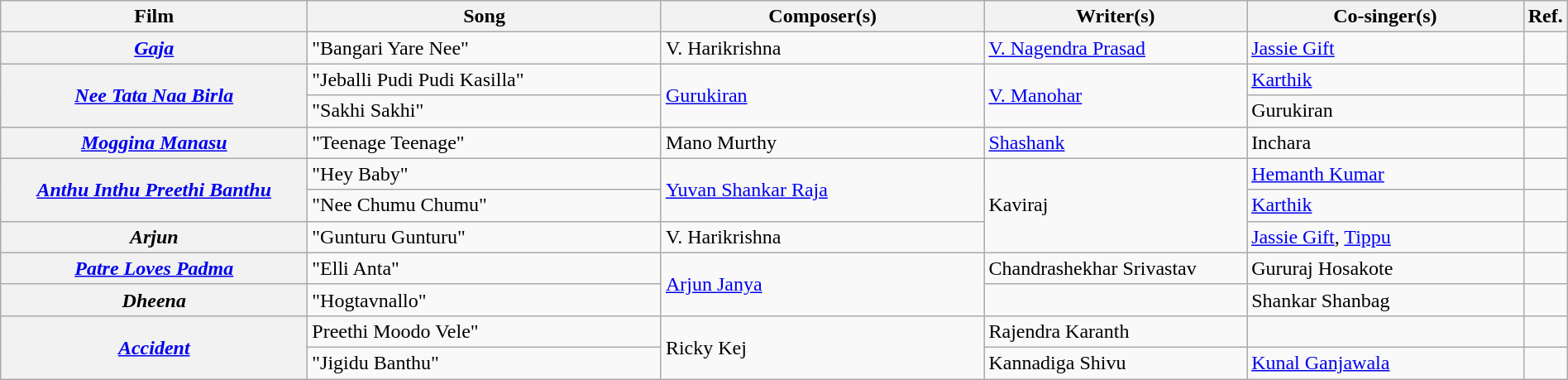<table class="wikitable plainrowheaders" width="100%" textcolor:#000;">
<tr>
<th scope="col" width=20%><strong>Film</strong></th>
<th scope="col" width=23%><strong>Song</strong></th>
<th scope="col" width=21%><strong>Composer(s)</strong></th>
<th scope="col" width=17%><strong>Writer(s)</strong></th>
<th scope="col" width=18%><strong>Co-singer(s)</strong></th>
<th scope="col" width=1%><strong>Ref.</strong></th>
</tr>
<tr>
<th Scope="row"><em><a href='#'>Gaja</a></em></th>
<td>"Bangari Yare Nee"</td>
<td>V. Harikrishna</td>
<td><a href='#'>V. Nagendra Prasad</a></td>
<td><a href='#'>Jassie Gift</a></td>
<td></td>
</tr>
<tr>
<th Scope="row" rowspan="2"><em><a href='#'>Nee Tata Naa Birla</a></em></th>
<td>"Jeballi Pudi Pudi Kasilla"</td>
<td rowspan="2"><a href='#'>Gurukiran</a></td>
<td rowspan="2"><a href='#'>V. Manohar</a></td>
<td><a href='#'>Karthik</a></td>
<td></td>
</tr>
<tr>
<td>"Sakhi Sakhi"</td>
<td>Gurukiran</td>
<td></td>
</tr>
<tr>
<th scope="row"><em><a href='#'>Moggina Manasu</a></em></th>
<td>"Teenage Teenage"</td>
<td>Mano Murthy</td>
<td><a href='#'>Shashank</a></td>
<td>Inchara</td>
<td></td>
</tr>
<tr>
<th scope="row" rowspan="2"><em><a href='#'>Anthu Inthu Preethi Banthu</a></em></th>
<td>"Hey Baby"</td>
<td rowspan="2"><a href='#'>Yuvan Shankar Raja</a></td>
<td rowspan="3">Kaviraj</td>
<td><a href='#'>Hemanth Kumar</a></td>
<td></td>
</tr>
<tr>
<td>"Nee Chumu Chumu"</td>
<td><a href='#'>Karthik</a></td>
<td></td>
</tr>
<tr>
<th scope="row"><em>Arjun</em></th>
<td>"Gunturu Gunturu"</td>
<td>V. Harikrishna</td>
<td><a href='#'>Jassie Gift</a>, <a href='#'>Tippu</a></td>
<td></td>
</tr>
<tr>
<th scope="row"><em><a href='#'>Patre Loves Padma</a></em></th>
<td>"Elli Anta"</td>
<td rowspan="2"><a href='#'>Arjun Janya</a></td>
<td>Chandrashekhar Srivastav</td>
<td>Gururaj Hosakote</td>
<td></td>
</tr>
<tr>
<th scope="row"><em>Dheena</em></th>
<td>"Hogtavnallo"</td>
<td></td>
<td>Shankar Shanbag</td>
<td></td>
</tr>
<tr>
<th Rowspan=2 Scope="row"><em><a href='#'>Accident</a></em></th>
<td>Preethi Moodo Vele"</td>
<td rowspan=2>Ricky Kej</td>
<td>Rajendra Karanth</td>
<td></td>
<td></td>
</tr>
<tr>
<td>"Jigidu Banthu"</td>
<td>Kannadiga Shivu</td>
<td><a href='#'>Kunal Ganjawala</a></td>
<td></td>
</tr>
</table>
